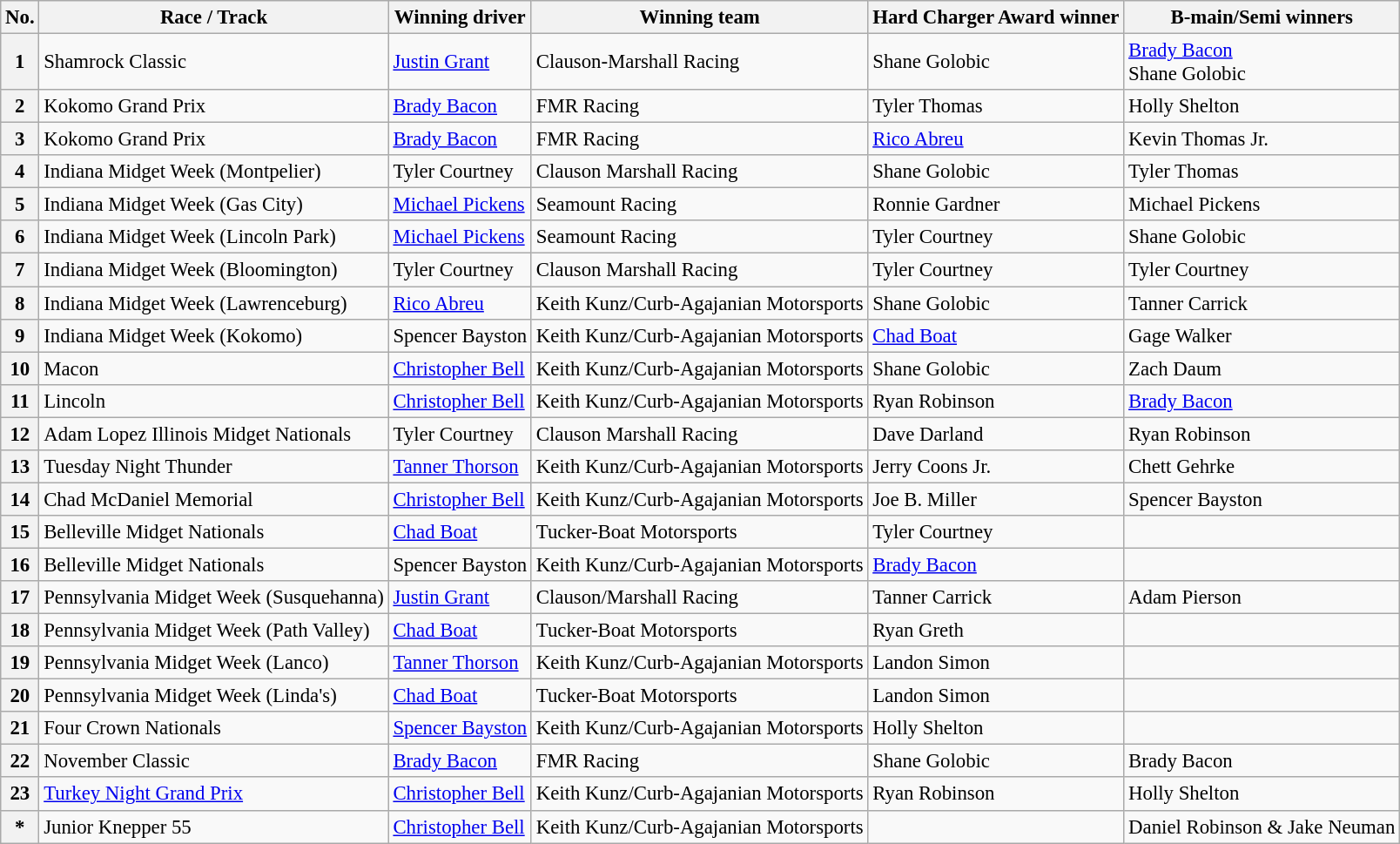<table class="wikitable sortable" style="font-size:95%">
<tr>
<th>No.</th>
<th>Race / Track</th>
<th>Winning driver</th>
<th>Winning team</th>
<th>Hard Charger Award winner</th>
<th>B-main/Semi winners</th>
</tr>
<tr>
<th>1</th>
<td>Shamrock Classic</td>
<td><a href='#'>Justin Grant</a></td>
<td>Clauson-Marshall Racing</td>
<td>Shane Golobic</td>
<td><a href='#'>Brady Bacon</a><br>Shane Golobic</td>
</tr>
<tr>
<th>2</th>
<td>Kokomo Grand Prix</td>
<td><a href='#'>Brady Bacon</a></td>
<td>FMR Racing</td>
<td>Tyler Thomas</td>
<td>Holly Shelton</td>
</tr>
<tr>
<th>3</th>
<td>Kokomo Grand Prix</td>
<td><a href='#'>Brady Bacon</a></td>
<td>FMR Racing</td>
<td><a href='#'>Rico Abreu</a></td>
<td>Kevin Thomas Jr.</td>
</tr>
<tr>
<th>4</th>
<td>Indiana Midget Week (Montpelier)</td>
<td>Tyler Courtney</td>
<td>Clauson Marshall Racing</td>
<td>Shane Golobic</td>
<td>Tyler Thomas</td>
</tr>
<tr>
<th>5</th>
<td>Indiana Midget Week (Gas City)</td>
<td><a href='#'>Michael Pickens</a></td>
<td>Seamount Racing</td>
<td>Ronnie Gardner</td>
<td>Michael Pickens</td>
</tr>
<tr>
<th>6</th>
<td>Indiana Midget Week (Lincoln Park)</td>
<td><a href='#'>Michael Pickens</a></td>
<td>Seamount Racing</td>
<td>Tyler Courtney</td>
<td>Shane Golobic</td>
</tr>
<tr>
<th>7</th>
<td>Indiana Midget Week (Bloomington)</td>
<td>Tyler Courtney</td>
<td>Clauson Marshall Racing</td>
<td>Tyler Courtney</td>
<td>Tyler Courtney</td>
</tr>
<tr>
<th>8</th>
<td>Indiana Midget Week (Lawrenceburg)</td>
<td><a href='#'>Rico Abreu</a></td>
<td>Keith Kunz/Curb-Agajanian Motorsports</td>
<td>Shane Golobic</td>
<td>Tanner Carrick</td>
</tr>
<tr>
<th>9</th>
<td>Indiana Midget Week (Kokomo)</td>
<td>Spencer Bayston</td>
<td>Keith Kunz/Curb-Agajanian Motorsports</td>
<td><a href='#'>Chad Boat</a></td>
<td>Gage Walker</td>
</tr>
<tr>
<th>10</th>
<td>Macon</td>
<td><a href='#'>Christopher Bell</a></td>
<td>Keith Kunz/Curb-Agajanian Motorsports</td>
<td>Shane Golobic</td>
<td>Zach Daum</td>
</tr>
<tr>
<th>11</th>
<td>Lincoln</td>
<td><a href='#'>Christopher Bell</a></td>
<td>Keith Kunz/Curb-Agajanian Motorsports</td>
<td>Ryan Robinson</td>
<td><a href='#'>Brady Bacon</a></td>
</tr>
<tr>
<th>12</th>
<td>Adam Lopez Illinois Midget Nationals</td>
<td>Tyler Courtney</td>
<td>Clauson Marshall Racing</td>
<td>Dave Darland</td>
<td>Ryan Robinson</td>
</tr>
<tr>
<th>13</th>
<td>Tuesday Night Thunder</td>
<td><a href='#'>Tanner Thorson</a></td>
<td>Keith Kunz/Curb-Agajanian Motorsports</td>
<td>Jerry Coons Jr.</td>
<td>Chett Gehrke</td>
</tr>
<tr>
<th>14</th>
<td>Chad McDaniel Memorial</td>
<td><a href='#'>Christopher Bell</a></td>
<td>Keith Kunz/Curb-Agajanian Motorsports</td>
<td>Joe B. Miller</td>
<td>Spencer Bayston</td>
</tr>
<tr>
<th>15</th>
<td>Belleville Midget Nationals</td>
<td><a href='#'>Chad Boat</a></td>
<td>Tucker-Boat Motorsports</td>
<td>Tyler Courtney</td>
<td></td>
</tr>
<tr>
<th>16</th>
<td>Belleville Midget Nationals</td>
<td>Spencer Bayston</td>
<td>Keith Kunz/Curb-Agajanian Motorsports</td>
<td><a href='#'>Brady Bacon</a></td>
<td></td>
</tr>
<tr>
<th>17</th>
<td>Pennsylvania Midget Week (Susquehanna)</td>
<td><a href='#'>Justin Grant</a></td>
<td>Clauson/Marshall Racing</td>
<td>Tanner Carrick</td>
<td>Adam Pierson</td>
</tr>
<tr>
<th>18</th>
<td>Pennsylvania Midget Week (Path Valley)</td>
<td><a href='#'>Chad Boat</a></td>
<td>Tucker-Boat Motorsports</td>
<td>Ryan Greth</td>
<td></td>
</tr>
<tr>
<th>19</th>
<td>Pennsylvania Midget Week (Lanco)</td>
<td><a href='#'>Tanner Thorson</a></td>
<td>Keith Kunz/Curb-Agajanian Motorsports</td>
<td>Landon Simon</td>
<td></td>
</tr>
<tr>
<th>20</th>
<td>Pennsylvania Midget Week (Linda's)</td>
<td><a href='#'>Chad Boat</a></td>
<td>Tucker-Boat Motorsports</td>
<td>Landon Simon</td>
<td></td>
</tr>
<tr>
<th>21</th>
<td>Four Crown Nationals</td>
<td><a href='#'>Spencer Bayston</a></td>
<td>Keith Kunz/Curb-Agajanian Motorsports</td>
<td>Holly Shelton</td>
<td></td>
</tr>
<tr>
<th>22</th>
<td>November Classic</td>
<td><a href='#'>Brady Bacon</a></td>
<td>FMR Racing</td>
<td>Shane Golobic</td>
<td>Brady Bacon</td>
</tr>
<tr>
<th>23</th>
<td><a href='#'>Turkey Night Grand Prix</a></td>
<td><a href='#'>Christopher Bell</a></td>
<td>Keith Kunz/Curb-Agajanian Motorsports</td>
<td>Ryan Robinson</td>
<td>Holly Shelton</td>
</tr>
<tr>
<th>*</th>
<td>Junior Knepper 55</td>
<td><a href='#'>Christopher Bell</a></td>
<td>Keith Kunz/Curb-Agajanian Motorsports</td>
<td></td>
<td>Daniel Robinson & Jake Neuman</td>
</tr>
</table>
